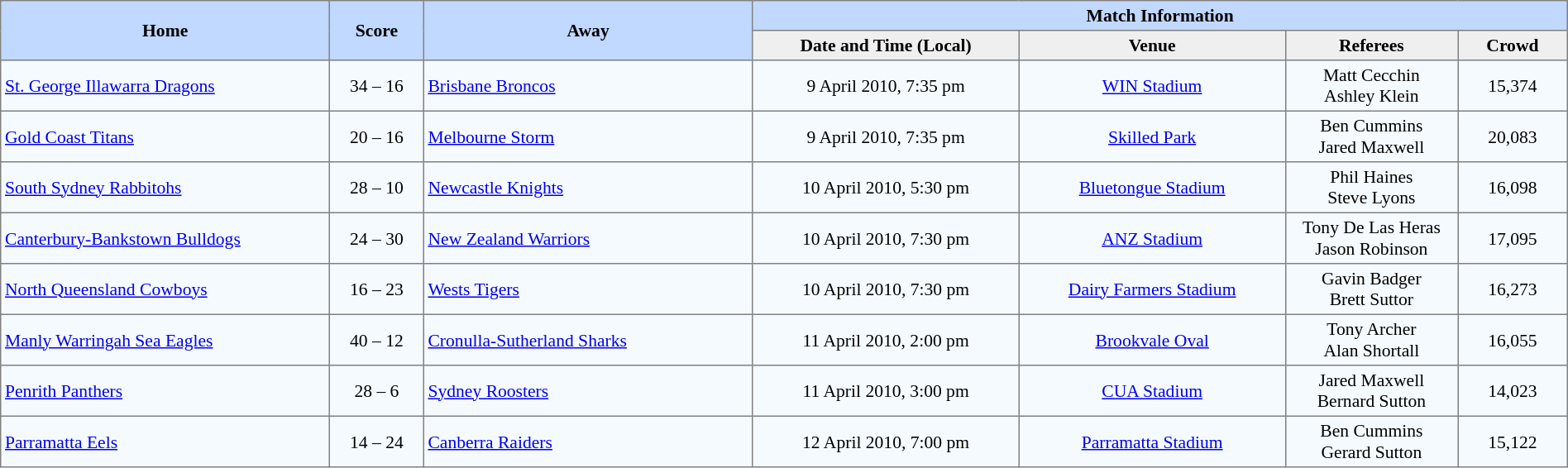<table border="1" cellpadding="3" cellspacing="0" style="border-collapse:collapse; font-size:90%; width:100%">
<tr style="background:#c1d8ff;">
<th rowspan="2" style="width:21%;">Home</th>
<th rowspan="2" style="width:6%;">Score</th>
<th rowspan="2" style="width:21%;">Away</th>
<th colspan=6>Match Information</th>
</tr>
<tr style="background:#efefef;">
<th width=17%>Date and Time (Local)</th>
<th width=17%>Venue</th>
<th width=11%>Referees</th>
<th width=7%>Crowd</th>
</tr>
<tr style="text-align:center; background:#f5faff;">
<td align=left> <a href='#'>St. George Illawarra Dragons</a></td>
<td>34 – 16</td>
<td align=left> <a href='#'>Brisbane Broncos</a></td>
<td>9 April 2010, 7:35 pm</td>
<td><a href='#'>WIN Stadium</a></td>
<td>Matt Cecchin<br>Ashley Klein</td>
<td>15,374</td>
</tr>
<tr style="text-align:center; background:#f5faff;">
<td align=left> <a href='#'>Gold Coast Titans</a></td>
<td>20 – 16</td>
<td align=left> <a href='#'>Melbourne Storm</a></td>
<td>9 April 2010, 7:35 pm</td>
<td><a href='#'>Skilled Park</a></td>
<td>Ben Cummins<br>Jared Maxwell</td>
<td>20,083</td>
</tr>
<tr style="text-align:center; background:#f5faff;">
<td align=left> <a href='#'>South Sydney Rabbitohs</a></td>
<td>28 – 10</td>
<td align=left> <a href='#'>Newcastle Knights</a></td>
<td>10 April 2010, 5:30 pm</td>
<td><a href='#'>Bluetongue Stadium</a></td>
<td>Phil Haines<br>Steve Lyons</td>
<td>16,098</td>
</tr>
<tr style="text-align:center; background:#f5faff;">
<td align=left> <a href='#'>Canterbury-Bankstown Bulldogs</a></td>
<td>24 – 30</td>
<td align=left> <a href='#'>New Zealand Warriors</a></td>
<td>10 April 2010, 7:30 pm</td>
<td><a href='#'>ANZ Stadium</a></td>
<td>Tony De Las Heras<br>Jason Robinson</td>
<td>17,095</td>
</tr>
<tr style="text-align:center; background:#f5faff;">
<td align=left> <a href='#'>North Queensland Cowboys</a></td>
<td>16 – 23</td>
<td align=left> <a href='#'>Wests Tigers</a></td>
<td>10 April 2010, 7:30 pm</td>
<td><a href='#'>Dairy Farmers Stadium</a></td>
<td>Gavin Badger<br>Brett Suttor</td>
<td>16,273</td>
</tr>
<tr style="text-align:center; background:#f5faff;">
<td align=left> <a href='#'>Manly Warringah Sea Eagles</a></td>
<td>40 – 12</td>
<td align=left> <a href='#'>Cronulla-Sutherland Sharks</a></td>
<td>11 April 2010, 2:00 pm</td>
<td><a href='#'>Brookvale Oval</a></td>
<td>Tony Archer<br>Alan Shortall</td>
<td>16,055</td>
</tr>
<tr style="text-align:center; background:#f5faff;">
<td align=left> <a href='#'>Penrith Panthers</a></td>
<td>28 – 6</td>
<td align=left> <a href='#'>Sydney Roosters</a></td>
<td>11 April 2010, 3:00 pm</td>
<td><a href='#'>CUA Stadium</a></td>
<td>Jared Maxwell<br>Bernard Sutton</td>
<td>14,023</td>
</tr>
<tr style="text-align:center; background:#f5faff;">
<td align=left> <a href='#'>Parramatta Eels</a></td>
<td>14 – 24</td>
<td align=left> <a href='#'>Canberra Raiders</a></td>
<td>12 April 2010, 7:00 pm</td>
<td><a href='#'>Parramatta Stadium</a></td>
<td>Ben Cummins<br>Gerard Sutton</td>
<td>15,122</td>
</tr>
</table>
